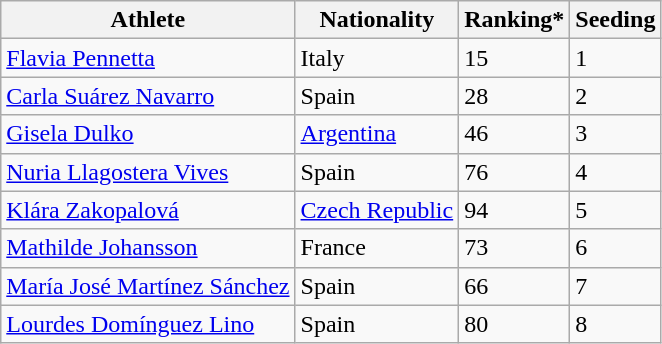<table class="wikitable" border="1">
<tr>
<th>Athlete</th>
<th>Nationality</th>
<th>Ranking*</th>
<th>Seeding</th>
</tr>
<tr>
<td><a href='#'>Flavia Pennetta</a></td>
<td> Italy</td>
<td>15</td>
<td>1</td>
</tr>
<tr>
<td><a href='#'>Carla Suárez Navarro</a></td>
<td> Spain</td>
<td>28</td>
<td>2</td>
</tr>
<tr>
<td><a href='#'>Gisela Dulko</a></td>
<td> <a href='#'>Argentina</a></td>
<td>46</td>
<td>3</td>
</tr>
<tr>
<td><a href='#'>Nuria Llagostera Vives</a></td>
<td> Spain</td>
<td>76</td>
<td>4</td>
</tr>
<tr>
<td><a href='#'>Klára Zakopalová</a></td>
<td> <a href='#'>Czech Republic</a></td>
<td>94</td>
<td>5</td>
</tr>
<tr>
<td><a href='#'>Mathilde Johansson</a></td>
<td> France</td>
<td>73</td>
<td>6</td>
</tr>
<tr>
<td><a href='#'>María José Martínez Sánchez</a></td>
<td> Spain</td>
<td>66</td>
<td>7</td>
</tr>
<tr>
<td><a href='#'>Lourdes Domínguez Lino</a></td>
<td> Spain</td>
<td>80</td>
<td>8</td>
</tr>
</table>
